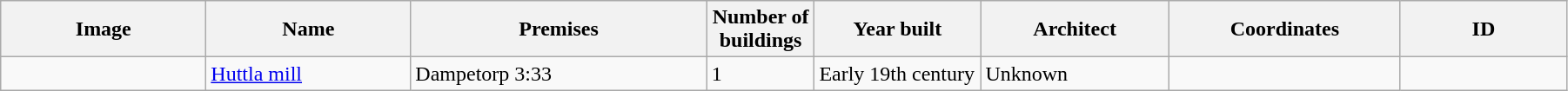<table class="wikitable" width="95%">
<tr>
<th width="150">Image</th>
<th>Name</th>
<th>Premises</th>
<th width="75">Number of<br>buildings</th>
<th width="120">Year built</th>
<th>Architect</th>
<th width="170">Coordinates</th>
<th width="120">ID</th>
</tr>
<tr>
<td></td>
<td><a href='#'>Huttla mill</a></td>
<td>Dampetorp 3:33</td>
<td>1</td>
<td>Early 19th century</td>
<td>Unknown</td>
<td></td>
<td></td>
</tr>
</table>
